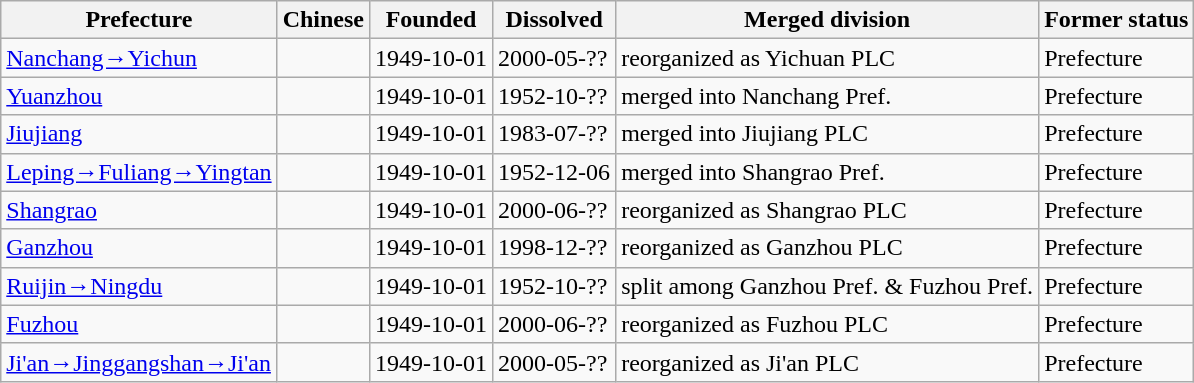<table class="wikitable sortable">
<tr>
<th>Prefecture</th>
<th>Chinese</th>
<th>Founded</th>
<th>Dissolved</th>
<th>Merged division</th>
<th>Former status</th>
</tr>
<tr>
<td><a href='#'>Nanchang→Yichun</a></td>
<td><span></span></td>
<td>1949-10-01</td>
<td>2000-05-??</td>
<td>reorganized as Yichuan PLC</td>
<td>Prefecture</td>
</tr>
<tr>
<td><a href='#'>Yuanzhou</a></td>
<td><span></span></td>
<td>1949-10-01</td>
<td>1952-10-??</td>
<td>merged into Nanchang Pref.</td>
<td>Prefecture</td>
</tr>
<tr>
<td><a href='#'>Jiujiang</a></td>
<td><span></span></td>
<td>1949-10-01</td>
<td>1983-07-??</td>
<td>merged into Jiujiang PLC</td>
<td>Prefecture</td>
</tr>
<tr>
<td><a href='#'>Leping→Fuliang→Yingtan</a></td>
<td><span></span></td>
<td>1949-10-01</td>
<td>1952-12-06</td>
<td>merged into Shangrao Pref.</td>
<td>Prefecture</td>
</tr>
<tr>
<td><a href='#'>Shangrao</a></td>
<td><span></span></td>
<td>1949-10-01</td>
<td>2000-06-??</td>
<td>reorganized as Shangrao PLC</td>
<td>Prefecture</td>
</tr>
<tr>
<td><a href='#'>Ganzhou</a></td>
<td><span></span></td>
<td>1949-10-01</td>
<td>1998-12-??</td>
<td>reorganized as Ganzhou PLC</td>
<td>Prefecture</td>
</tr>
<tr>
<td><a href='#'>Ruijin→Ningdu</a></td>
<td><span></span></td>
<td>1949-10-01</td>
<td>1952-10-??</td>
<td>split among Ganzhou Pref. & Fuzhou Pref.</td>
<td>Prefecture</td>
</tr>
<tr>
<td><a href='#'>Fuzhou</a></td>
<td><span></span></td>
<td>1949-10-01</td>
<td>2000-06-??</td>
<td>reorganized as Fuzhou PLC</td>
<td>Prefecture</td>
</tr>
<tr>
<td><a href='#'>Ji'an→Jinggangshan→Ji'an</a></td>
<td><span></span></td>
<td>1949-10-01</td>
<td>2000-05-??</td>
<td>reorganized as Ji'an PLC</td>
<td>Prefecture</td>
</tr>
</table>
